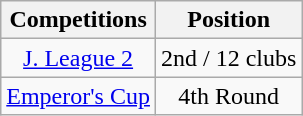<table class="wikitable" style="text-align:center;">
<tr>
<th>Competitions</th>
<th>Position</th>
</tr>
<tr>
<td><a href='#'>J. League 2</a></td>
<td>2nd / 12 clubs</td>
</tr>
<tr>
<td><a href='#'>Emperor's Cup</a></td>
<td>4th Round</td>
</tr>
</table>
